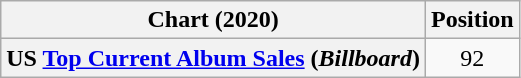<table class="wikitable plainrowheaders" style="text-align:center">
<tr>
<th scope="col">Chart (2020)</th>
<th scope="col">Position</th>
</tr>
<tr>
<th scope="row">US <a href='#'>Top Current Album Sales</a> (<em>Billboard</em>)</th>
<td>92</td>
</tr>
</table>
